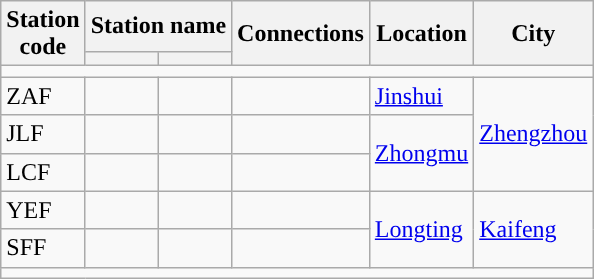<table class="wikitable">
<tr>
<th rowspan="2">Station<br>code</th>
<th colspan="2">Station name</th>
<th rowspan="2">Connections</th>
<th rowspan="2">Location</th>
<th rowspan="2">City</th>
</tr>
<tr>
<th></th>
<th></th>
</tr>
<tr style="background:#">
<td colspan = "6"></td>
</tr>
<tr>
<td>ZAF</td>
<td></td>
<td></td>
<td>   </td>
<td><a href='#'>Jinshui</a></td>
<td rowspan="3"><a href='#'>Zhengzhou</a></td>
</tr>
<tr>
<td>JLF</td>
<td></td>
<td></td>
<td></td>
<td rowspan="2"><a href='#'>Zhongmu</a></td>
</tr>
<tr>
<td>LCF</td>
<td></td>
<td></td>
<td></td>
</tr>
<tr>
<td>YEF</td>
<td></td>
<td></td>
<td></td>
<td rowspan="2"><a href='#'>Longting</a></td>
<td rowspan="2"><a href='#'>Kaifeng</a></td>
</tr>
<tr>
<td>SFF</td>
<td></td>
<td></td>
<td></td>
</tr>
<tr style="background:#">
<td colspan = "6"></td>
</tr>
</table>
